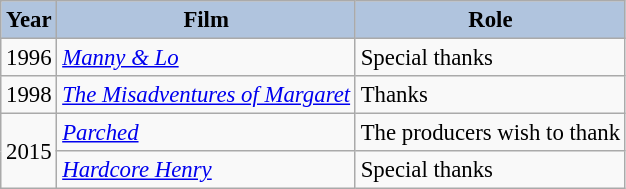<table class="wikitable" style="font-size:95%;">
<tr>
<th style="background:#B0C4DE;">Year</th>
<th style="background:#B0C4DE;">Film</th>
<th style="background:#B0C4DE;">Role</th>
</tr>
<tr>
<td>1996</td>
<td><em><a href='#'>Manny & Lo</a></em></td>
<td>Special thanks</td>
</tr>
<tr>
<td>1998</td>
<td><em><a href='#'>The Misadventures of Margaret</a></em></td>
<td>Thanks</td>
</tr>
<tr>
<td rowspan=2>2015</td>
<td><em><a href='#'>Parched</a></em></td>
<td>The producers wish to thank</td>
</tr>
<tr>
<td><em><a href='#'>Hardcore Henry</a></em></td>
<td>Special thanks</td>
</tr>
</table>
